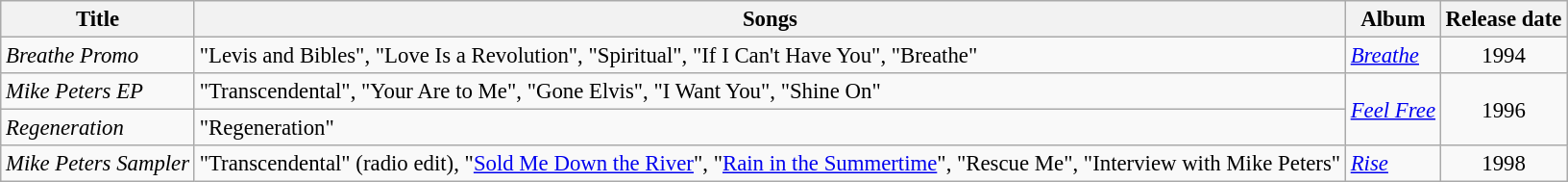<table class="wikitable" style="font-size:95%">
<tr>
<th>Title</th>
<th>Songs</th>
<th>Album</th>
<th>Release date</th>
</tr>
<tr>
<td align=left><em>Breathe Promo</em></td>
<td align=left>"Levis and Bibles", "Love Is a Revolution", "Spiritual", "If I Can't Have You", "Breathe"</td>
<td align=left><em><a href='#'>Breathe</a></em></td>
<td style="text-align:center;">1994</td>
</tr>
<tr>
<td align=left><em>Mike Peters EP</em></td>
<td align=left>"Transcendental", "Your Are to Me", "Gone Elvis", "I Want You", "Shine On"</td>
<td align=left rowspan="2"><em><a href='#'>Feel Free</a></em></td>
<td style="text-align:center;" rowspan="2">1996</td>
</tr>
<tr>
<td align=left><em>Regeneration</em></td>
<td align=left>"Regeneration"</td>
</tr>
<tr>
<td align=left><em>Mike Peters Sampler</em></td>
<td align=left>"Transcendental" (radio edit), "<a href='#'>Sold Me Down the River</a>", "<a href='#'>Rain in the Summertime</a>", "Rescue Me", "Interview with Mike Peters"</td>
<td align=left><em><a href='#'>Rise</a></em></td>
<td style="text-align:center;">1998</td>
</tr>
</table>
